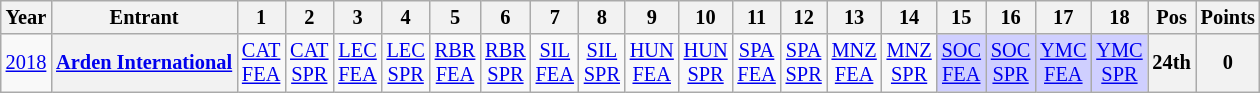<table class="wikitable" style="text-align:center; font-size:85%">
<tr>
<th>Year</th>
<th>Entrant</th>
<th>1</th>
<th>2</th>
<th>3</th>
<th>4</th>
<th>5</th>
<th>6</th>
<th>7</th>
<th>8</th>
<th>9</th>
<th>10</th>
<th>11</th>
<th>12</th>
<th>13</th>
<th>14</th>
<th>15</th>
<th>16</th>
<th>17</th>
<th>18</th>
<th>Pos</th>
<th>Points</th>
</tr>
<tr>
<td><a href='#'>2018</a></td>
<th nowrap><a href='#'>Arden International</a></th>
<td><a href='#'>CAT<br>FEA</a></td>
<td><a href='#'>CAT<br>SPR</a></td>
<td><a href='#'>LEC<br>FEA</a></td>
<td><a href='#'>LEC<br>SPR</a></td>
<td><a href='#'>RBR<br>FEA</a></td>
<td><a href='#'>RBR<br>SPR</a></td>
<td><a href='#'>SIL<br>FEA</a></td>
<td><a href='#'>SIL<br>SPR</a></td>
<td><a href='#'>HUN<br>FEA</a></td>
<td><a href='#'>HUN<br>SPR</a></td>
<td><a href='#'>SPA<br>FEA</a></td>
<td><a href='#'>SPA<br>SPR</a></td>
<td><a href='#'>MNZ<br>FEA</a></td>
<td><a href='#'>MNZ<br>SPR</a></td>
<td style="background:#CFCFFF;"><a href='#'>SOC<br>FEA</a><br></td>
<td style="background:#CFCFFF;"><a href='#'>SOC<br>SPR</a><br></td>
<td style="background:#CFCFFF;"><a href='#'>YMC<br>FEA</a><br></td>
<td style="background:#CFCFFF;"><a href='#'>YMC<br>SPR</a><br></td>
<th>24th</th>
<th>0</th>
</tr>
</table>
